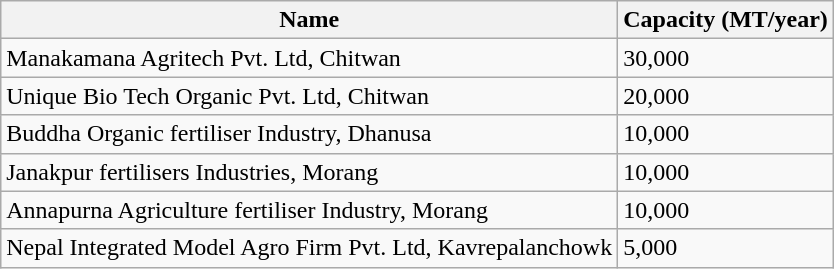<table class="wikitable sortable static-row-numbers static-row-header-text">
<tr>
<th>Name</th>
<th>Capacity (MT/year)</th>
</tr>
<tr>
<td>Manakamana Agritech Pvt. Ltd, Chitwan</td>
<td>30,000</td>
</tr>
<tr>
<td>Unique Bio Tech Organic Pvt. Ltd, Chitwan</td>
<td>20,000</td>
</tr>
<tr>
<td>Buddha Organic fertiliser Industry, Dhanusa</td>
<td>10,000</td>
</tr>
<tr>
<td>Janakpur fertilisers Industries, Morang</td>
<td>10,000</td>
</tr>
<tr>
<td>Annapurna Agriculture fertiliser Industry, Morang</td>
<td>10,000</td>
</tr>
<tr>
<td>Nepal Integrated Model Agro Firm Pvt. Ltd, Kavrepalanchowk</td>
<td>5,000</td>
</tr>
</table>
